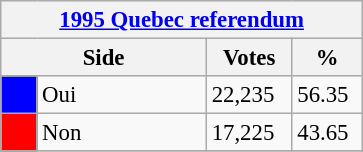<table class="wikitable" style="font-size: 95%; clear:both">
<tr style="background-color:#E9E9E9">
<th colspan=4><a href='#'>1995 Quebec referendum</a></th>
</tr>
<tr style="background-color:#E9E9E9">
<th colspan=2 style="width: 130px">Side</th>
<th style="width: 50px">Votes</th>
<th style="width: 40px">%</th>
</tr>
<tr>
<td bgcolor="blue"></td>
<td>Oui</td>
<td>22,235</td>
<td>56.35</td>
</tr>
<tr>
<td bgcolor="red"></td>
<td>Non</td>
<td>17,225</td>
<td>43.65</td>
</tr>
<tr>
</tr>
</table>
